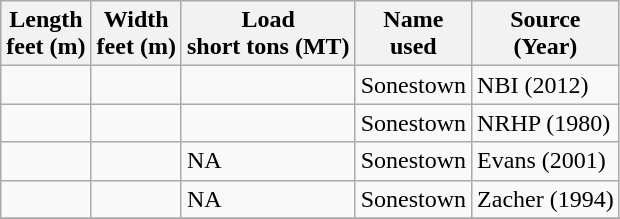<table class="wikitable sortable">
<tr>
<th width="*"><strong>Length</strong><br>feet (m)</th>
<th width="*"><strong>Width</strong><br>feet (m)</th>
<th width="*"><strong>Load</strong><br>short tons (MT)</th>
<th width="*" class="unsortable"><strong>Name<br>used</strong></th>
<th width="*" class="unsortable"><strong>Source<br>(Year)</strong></th>
</tr>
<tr ->
<td></td>
<td></td>
<td></td>
<td>Sonestown</td>
<td>NBI (2012)</td>
</tr>
<tr ->
<td></td>
<td></td>
<td></td>
<td>Sonestown</td>
<td>NRHP (1980)</td>
</tr>
<tr ->
<td></td>
<td></td>
<td>NA</td>
<td>Sonestown</td>
<td>Evans (2001)</td>
</tr>
<tr ->
<td></td>
<td></td>
<td>NA</td>
<td>Sonestown</td>
<td>Zacher (1994)</td>
</tr>
<tr ->
</tr>
</table>
